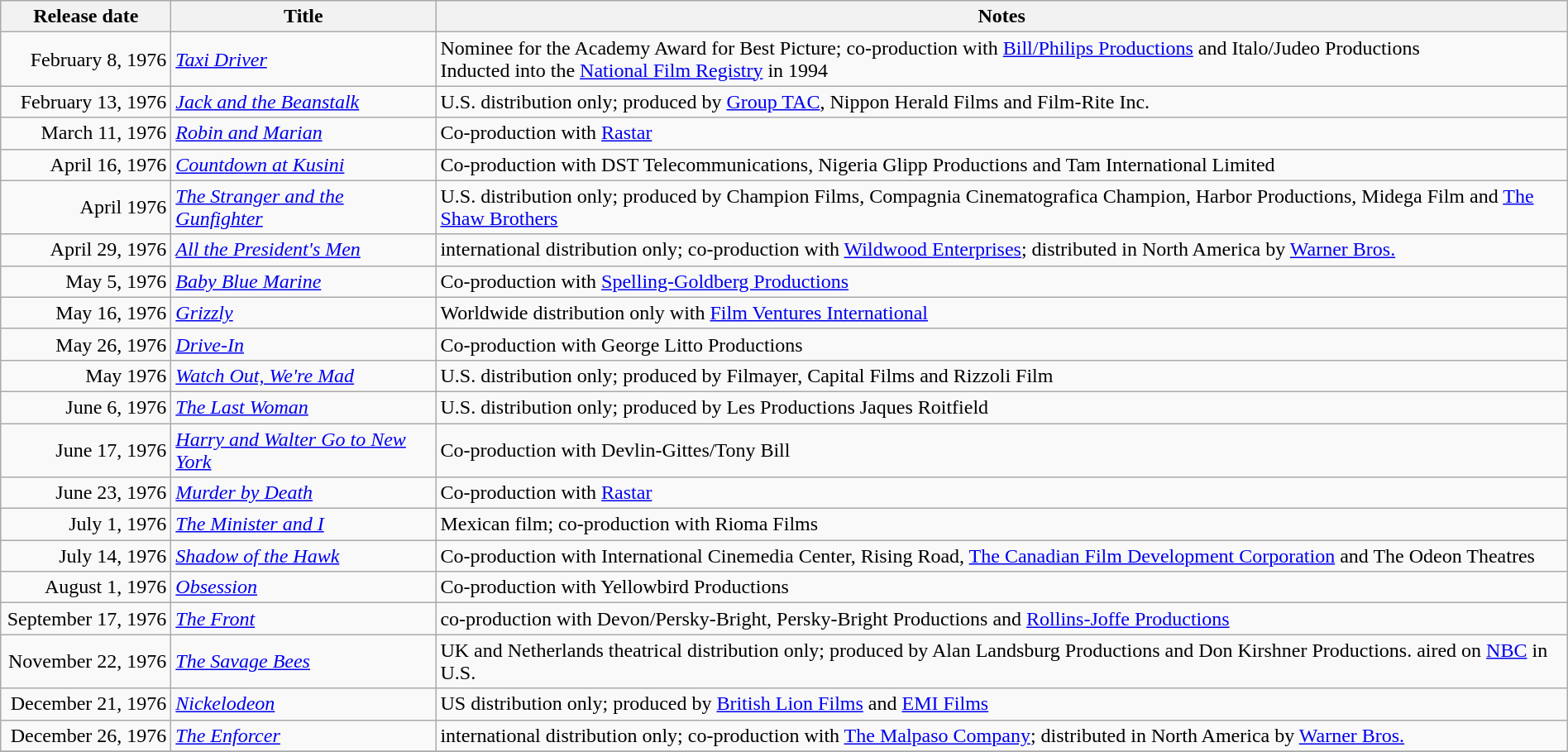<table class="wikitable sortable" style="width:100%;">
<tr>
<th scope="col" style="width:130px;">Release date</th>
<th>Title</th>
<th>Notes</th>
</tr>
<tr>
<td style="text-align:right;">February 8, 1976</td>
<td><em><a href='#'>Taxi Driver</a></em></td>
<td>Nominee for the Academy Award for Best Picture; co-production with <a href='#'>Bill/Philips Productions</a> and Italo/Judeo Productions<br>Inducted into the <a href='#'>National Film Registry</a> in 1994</td>
</tr>
<tr>
<td style="text-align:right;">February 13, 1976</td>
<td><em><a href='#'>Jack and the Beanstalk</a></em></td>
<td>U.S. distribution only; produced by <a href='#'>Group TAC</a>, Nippon Herald Films and Film-Rite Inc.</td>
</tr>
<tr>
<td style="text-align:right;">March 11, 1976</td>
<td><em><a href='#'>Robin and Marian</a></em></td>
<td>Co-production with <a href='#'>Rastar</a></td>
</tr>
<tr>
<td style="text-align:right;">April 16, 1976</td>
<td><em><a href='#'>Countdown at Kusini</a></em></td>
<td>Co-production with DST Telecommunications, Nigeria Glipp Productions and Tam International Limited</td>
</tr>
<tr>
<td style="text-align:right;">April 1976</td>
<td><em><a href='#'>The Stranger and the Gunfighter</a></em></td>
<td>U.S. distribution only; produced by Champion Films, Compagnia Cinematografica Champion, Harbor Productions, Midega Film and <a href='#'>The Shaw Brothers</a></td>
</tr>
<tr>
<td style="text-align:right;">April 29, 1976</td>
<td><em><a href='#'>All the President's Men</a></em></td>
<td>international distribution only; co-production with <a href='#'>Wildwood Enterprises</a>; distributed in North America by <a href='#'>Warner Bros.</a></td>
</tr>
<tr>
<td style="text-align:right;">May 5, 1976</td>
<td><em><a href='#'>Baby Blue Marine</a></em></td>
<td>Co-production with <a href='#'>Spelling-Goldberg Productions</a></td>
</tr>
<tr>
<td style="text-align:right;">May 16, 1976</td>
<td><em><a href='#'>Grizzly</a></em></td>
<td>Worldwide distribution only with <a href='#'>Film Ventures International</a></td>
</tr>
<tr>
<td style="text-align:right;">May 26, 1976</td>
<td><em><a href='#'>Drive-In</a></em></td>
<td>Co-production with George Litto Productions</td>
</tr>
<tr>
<td style="text-align:right;">May 1976</td>
<td><em><a href='#'>Watch Out, We're Mad</a></em></td>
<td>U.S. distribution only; produced by Filmayer, Capital Films and Rizzoli Film</td>
</tr>
<tr>
<td style="text-align:right;">June 6, 1976</td>
<td><em><a href='#'>The Last Woman</a></em></td>
<td>U.S. distribution only; produced by Les Productions Jaques Roitfield</td>
</tr>
<tr>
<td style="text-align:right;">June 17, 1976</td>
<td><em><a href='#'>Harry and Walter Go to New York</a></em></td>
<td>Co-production with Devlin-Gittes/Tony Bill</td>
</tr>
<tr>
<td style="text-align:right;">June 23, 1976</td>
<td><em><a href='#'>Murder by Death</a></em></td>
<td>Co-production with <a href='#'>Rastar</a></td>
</tr>
<tr>
<td style="text-align:right;">July 1, 1976</td>
<td><em><a href='#'>The Minister and I</a></em></td>
<td>Mexican film; co-production with Rioma Films</td>
</tr>
<tr>
<td style="text-align:right;">July 14, 1976</td>
<td><em><a href='#'>Shadow of the Hawk</a></em></td>
<td>Co-production with International Cinemedia Center, Rising Road, <a href='#'>The Canadian Film Development Corporation</a> and The Odeon Theatres</td>
</tr>
<tr>
<td style="text-align:right;">August 1, 1976</td>
<td><em><a href='#'>Obsession</a></em></td>
<td>Co-production with Yellowbird Productions</td>
</tr>
<tr>
<td style="text-align:right;">September 17, 1976</td>
<td><em><a href='#'>The Front</a></em></td>
<td>co-production with Devon/Persky-Bright, Persky-Bright Productions and <a href='#'>Rollins-Joffe Productions</a></td>
</tr>
<tr>
<td style="text-align:right;">November 22, 1976</td>
<td><em><a href='#'>The Savage Bees</a></em></td>
<td>UK and Netherlands theatrical distribution only; produced by Alan Landsburg Productions and Don Kirshner Productions. aired on <a href='#'>NBC</a> in U.S.</td>
</tr>
<tr>
<td style="text-align:right;">December 21, 1976</td>
<td><em><a href='#'>Nickelodeon</a></em></td>
<td>US distribution only; produced by <a href='#'>British Lion Films</a> and <a href='#'>EMI Films</a></td>
</tr>
<tr>
<td style="text-align:right;">December 26, 1976</td>
<td><em><a href='#'>The Enforcer</a></em></td>
<td>international distribution only; co-production with <a href='#'>The Malpaso Company</a>; distributed in North America by <a href='#'>Warner Bros.</a></td>
</tr>
<tr>
</tr>
</table>
